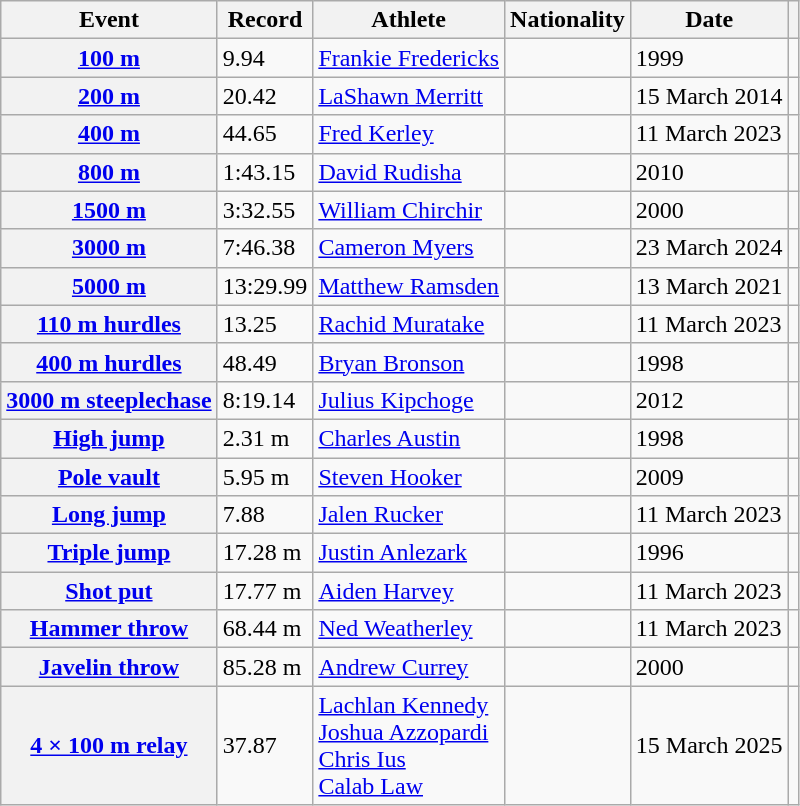<table class="wikitable plainrowheaders sticky-header defaultleft col5right">
<tr>
<th scope="col">Event</th>
<th scope="col">Record</th>
<th scope="col">Athlete</th>
<th scope="col">Nationality</th>
<th scope="col">Date</th>
<th scope="col"></th>
</tr>
<tr>
<th scope="row"><a href='#'>100 m</a></th>
<td>9.94</td>
<td><a href='#'>Frankie Fredericks</a></td>
<td></td>
<td>1999</td>
<td></td>
</tr>
<tr>
<th scope="row"><a href='#'>200 m</a></th>
<td>20.42 </td>
<td><a href='#'>LaShawn Merritt</a></td>
<td></td>
<td>15 March 2014</td>
<td></td>
</tr>
<tr>
<th scope="row"><a href='#'>400 m</a></th>
<td>44.65</td>
<td><a href='#'>Fred Kerley</a></td>
<td></td>
<td>11 March 2023</td>
<td></td>
</tr>
<tr>
<th scope="row"><a href='#'>800 m</a></th>
<td>1:43.15</td>
<td><a href='#'>David Rudisha</a></td>
<td></td>
<td>2010</td>
<td></td>
</tr>
<tr>
<th scope="row"><a href='#'>1500 m</a></th>
<td>3:32.55</td>
<td><a href='#'>William Chirchir</a></td>
<td></td>
<td>2000</td>
<td></td>
</tr>
<tr>
<th scope="row"><a href='#'>3000 m</a></th>
<td>7:46.38</td>
<td><a href='#'>Cameron Myers</a></td>
<td></td>
<td>23 March 2024</td>
<td></td>
</tr>
<tr>
<th scope="row"><a href='#'>5000 m</a></th>
<td>13:29.99</td>
<td><a href='#'>Matthew Ramsden</a></td>
<td></td>
<td>13 March 2021</td>
<td></td>
</tr>
<tr>
<th scope="row"><a href='#'>110 m hurdles</a></th>
<td>13.25 </td>
<td><a href='#'>Rachid Muratake</a></td>
<td></td>
<td>11 March 2023</td>
<td></td>
</tr>
<tr>
<th scope="row"><a href='#'>400 m hurdles</a></th>
<td>48.49</td>
<td><a href='#'>Bryan Bronson</a></td>
<td></td>
<td>1998</td>
<td></td>
</tr>
<tr>
<th scope="row"><a href='#'>3000 m steeplechase</a></th>
<td>8:19.14</td>
<td><a href='#'>Julius Kipchoge</a></td>
<td></td>
<td>2012</td>
<td></td>
</tr>
<tr>
<th scope="row"><a href='#'>High jump</a></th>
<td>2.31 m</td>
<td><a href='#'>Charles Austin</a></td>
<td></td>
<td>1998</td>
<td></td>
</tr>
<tr>
<th scope="row"><a href='#'>Pole vault</a></th>
<td>5.95 m</td>
<td><a href='#'>Steven Hooker</a></td>
<td></td>
<td>2009</td>
<td></td>
</tr>
<tr>
<th scope="row"><a href='#'>Long jump</a></th>
<td>7.88 </td>
<td><a href='#'>Jalen Rucker</a></td>
<td></td>
<td>11 March 2023</td>
<td></td>
</tr>
<tr>
<th scope="row"><a href='#'>Triple jump</a></th>
<td>17.28 m</td>
<td><a href='#'>Justin Anlezark</a></td>
<td></td>
<td>1996</td>
<td></td>
</tr>
<tr>
<th scope="row"><a href='#'>Shot put</a></th>
<td>17.77 m</td>
<td><a href='#'>Aiden Harvey</a></td>
<td></td>
<td>11 March 2023</td>
<td></td>
</tr>
<tr>
<th scope="row"><a href='#'>Hammer throw</a></th>
<td>68.44 m</td>
<td><a href='#'>Ned Weatherley</a></td>
<td></td>
<td>11 March 2023</td>
<td></td>
</tr>
<tr>
<th scope="row"><a href='#'>Javelin throw</a></th>
<td>85.28 m</td>
<td><a href='#'>Andrew Currey</a></td>
<td></td>
<td>2000</td>
<td></td>
</tr>
<tr>
<th scope="row"><a href='#'>4 × 100 m relay</a></th>
<td>37.87</td>
<td><a href='#'>Lachlan Kennedy</a><br><a href='#'>Joshua Azzopardi</a><br><a href='#'>Chris Ius</a><br><a href='#'>Calab Law</a></td>
<td></td>
<td>15 March 2025</td>
<td></td>
</tr>
</table>
